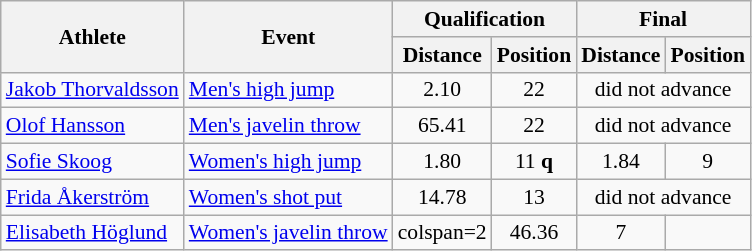<table class=wikitable style="font-size:90%">
<tr>
<th rowspan=2>Athlete</th>
<th rowspan=2>Event</th>
<th colspan=2>Qualification</th>
<th colspan=2>Final</th>
</tr>
<tr>
<th>Distance</th>
<th>Position</th>
<th>Distance</th>
<th>Position</th>
</tr>
<tr align=center>
<td align=left><a href='#'>Jakob Thorvaldsson</a></td>
<td align=left><a href='#'>Men's high jump</a></td>
<td>2.10</td>
<td>22</td>
<td colspan=2>did not advance</td>
</tr>
<tr align=center>
<td align=left><a href='#'>Olof Hansson</a></td>
<td align=left><a href='#'>Men's javelin throw</a></td>
<td>65.41</td>
<td>22</td>
<td colspan=2>did not advance</td>
</tr>
<tr align=center>
<td align=left><a href='#'>Sofie Skoog</a></td>
<td align=left><a href='#'>Women's high jump</a></td>
<td>1.80</td>
<td>11 <strong>q</strong></td>
<td>1.84</td>
<td>9</td>
</tr>
<tr align=center>
<td align=left><a href='#'>Frida Åkerström</a></td>
<td align=left><a href='#'>Women's shot put</a></td>
<td>14.78</td>
<td>13</td>
<td colspan=2>did not advance</td>
</tr>
<tr align=center>
<td align=left><a href='#'>Elisabeth Höglund</a></td>
<td align=left><a href='#'>Women's javelin throw</a></td>
<td>colspan=2 </td>
<td>46.36</td>
<td>7</td>
</tr>
</table>
